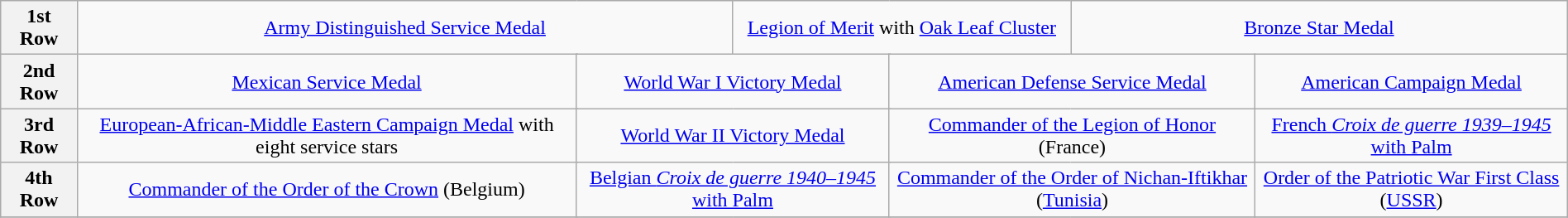<table class="wikitable" style="margin:1em auto; text-align:center;">
<tr>
<th>1st Row</th>
<td colspan="5"><a href='#'>Army Distinguished Service Medal</a></td>
<td colspan="6"><a href='#'>Legion of Merit</a> with <a href='#'>Oak Leaf Cluster</a></td>
<td colspan="4"><a href='#'>Bronze Star Medal</a></td>
</tr>
<tr>
<th>2nd Row</th>
<td colspan="4"><a href='#'>Mexican Service Medal</a></td>
<td colspan="4"><a href='#'>World War I Victory Medal</a></td>
<td colspan="4"><a href='#'>American Defense Service Medal</a></td>
<td colspan="4"><a href='#'>American Campaign Medal</a></td>
</tr>
<tr>
<th>3rd Row</th>
<td colspan="4"><a href='#'>European-African-Middle Eastern Campaign Medal</a> with eight service stars</td>
<td colspan="4"><a href='#'>World War II Victory Medal</a></td>
<td colspan="4"><a href='#'>Commander of the Legion of Honor</a> (France)</td>
<td colspan="4"><a href='#'>French <em>Croix de guerre 1939–1945</em> with Palm</a></td>
</tr>
<tr>
<th>4th Row</th>
<td colspan="4"><a href='#'>Commander of the Order of the Crown</a> (Belgium)</td>
<td colspan="4"><a href='#'>Belgian <em>Croix de guerre 1940–1945</em> with Palm</a></td>
<td colspan="4"><a href='#'>Commander of the Order of Nichan-Iftikhar</a> (<a href='#'>Tunisia</a>)</td>
<td colspan="4"><a href='#'>Order of the Patriotic War First Class</a> (<a href='#'>USSR</a>)</td>
</tr>
<tr>
</tr>
</table>
